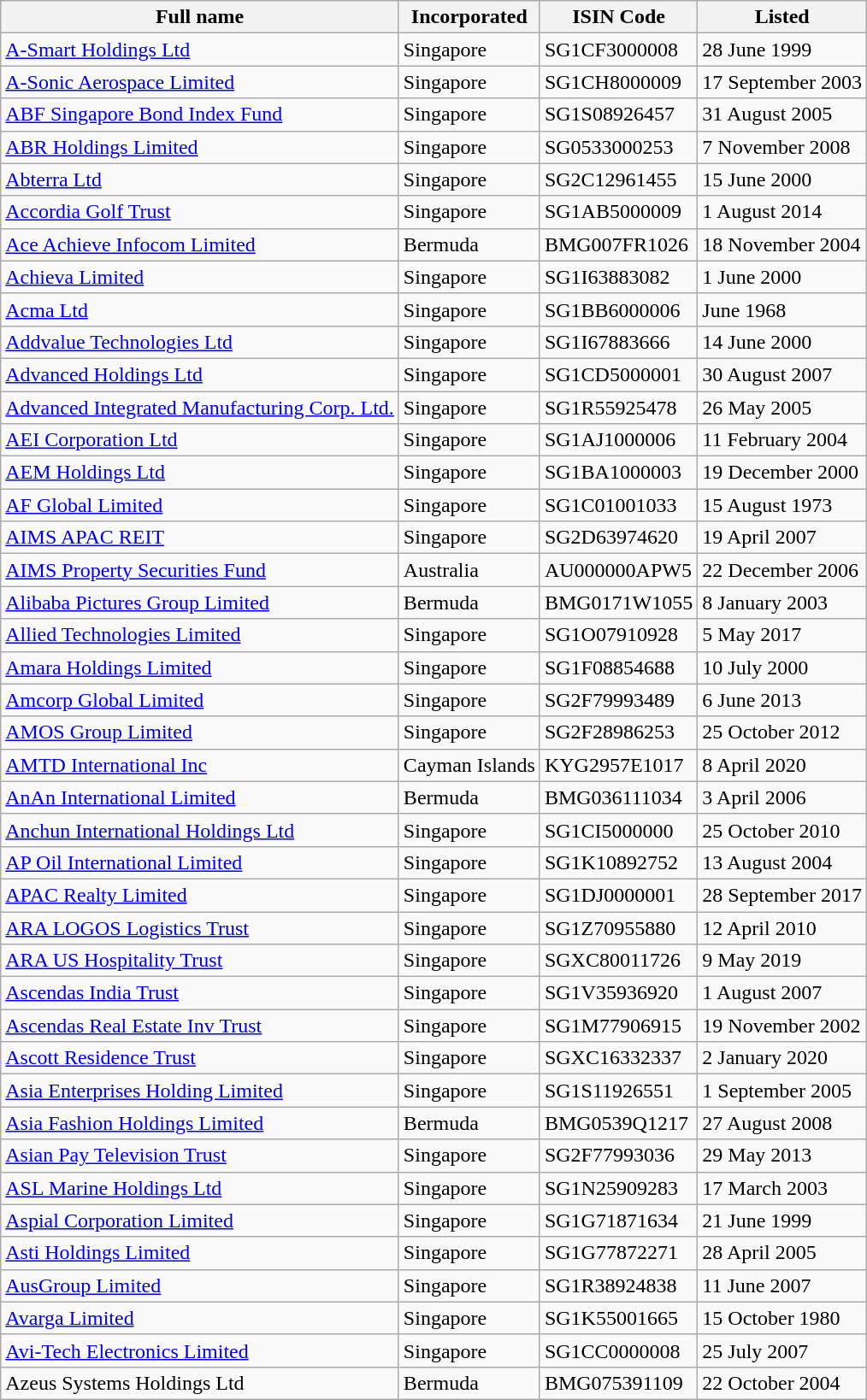<table class="wikitable">
<tr>
<th>Full name</th>
<th>Incorporated</th>
<th>ISIN Code</th>
<th>Listed</th>
</tr>
<tr>
<td><a href='#'>A-Smart Holdings Ltd</a></td>
<td>Singapore</td>
<td>SG1CF3000008</td>
<td>28 June 1999</td>
</tr>
<tr>
<td><a href='#'>A-Sonic Aerospace Limited</a></td>
<td>Singapore</td>
<td>SG1CH8000009</td>
<td>17 September 2003</td>
</tr>
<tr>
<td><a href='#'>ABF Singapore Bond Index Fund</a></td>
<td>Singapore</td>
<td>SG1S08926457</td>
<td>31 August 2005</td>
</tr>
<tr>
<td><a href='#'>ABR Holdings Limited</a></td>
<td>Singapore</td>
<td>SG0533000253</td>
<td>7 November 2008</td>
</tr>
<tr>
<td><a href='#'>Abterra Ltd</a></td>
<td>Singapore</td>
<td>SG2C12961455</td>
<td>15 June 2000</td>
</tr>
<tr>
<td><a href='#'>Accordia Golf Trust</a></td>
<td>Singapore</td>
<td>SG1AB5000009</td>
<td>1 August 2014</td>
</tr>
<tr>
<td><a href='#'>Ace Achieve Infocom Limited</a></td>
<td>Bermuda</td>
<td>BMG007FR1026</td>
<td>18 November 2004</td>
</tr>
<tr>
<td><a href='#'>Achieva Limited</a></td>
<td>Singapore</td>
<td>SG1I63883082</td>
<td>1 June 2000</td>
</tr>
<tr>
<td><a href='#'>Acma Ltd</a></td>
<td>Singapore</td>
<td>SG1BB6000006</td>
<td>June 1968</td>
</tr>
<tr>
<td><a href='#'>Addvalue Technologies Ltd</a></td>
<td>Singapore</td>
<td>SG1I67883666</td>
<td>14 June 2000</td>
</tr>
<tr>
<td><a href='#'>Advanced Holdings Ltd</a></td>
<td>Singapore</td>
<td>SG1CD5000001</td>
<td>30 August 2007</td>
</tr>
<tr>
<td><a href='#'>Advanced Integrated Manufacturing Corp. Ltd.</a></td>
<td>Singapore</td>
<td>SG1R55925478</td>
<td>26 May 2005</td>
</tr>
<tr>
<td><a href='#'>AEI Corporation Ltd</a></td>
<td>Singapore</td>
<td>SG1AJ1000006</td>
<td>11 February 2004</td>
</tr>
<tr>
<td><a href='#'>AEM Holdings Ltd</a></td>
<td>Singapore</td>
<td>SG1BA1000003</td>
<td>19 December 2000</td>
</tr>
<tr>
<td><a href='#'>AF Global Limited</a></td>
<td>Singapore</td>
<td>SG1C01001033</td>
<td>15 August 1973</td>
</tr>
<tr>
<td><a href='#'>AIMS APAC REIT</a></td>
<td>Singapore</td>
<td>SG2D63974620</td>
<td>19 April 2007</td>
</tr>
<tr>
<td><a href='#'>AIMS Property Securities Fund</a></td>
<td>Australia</td>
<td>AU000000APW5</td>
<td>22 December 2006</td>
</tr>
<tr>
<td><a href='#'>Alibaba Pictures Group Limited</a></td>
<td>Bermuda</td>
<td>BMG0171W1055</td>
<td>8 January 2003</td>
</tr>
<tr>
<td><a href='#'>Allied Technologies Limited</a></td>
<td>Singapore</td>
<td>SG1O07910928</td>
<td>5 May 2017</td>
</tr>
<tr>
<td><a href='#'>Amara Holdings Limited</a></td>
<td>Singapore</td>
<td>SG1F08854688</td>
<td>10 July 2000</td>
</tr>
<tr>
<td><a href='#'>Amcorp Global Limited</a></td>
<td>Singapore</td>
<td>SG2F79993489</td>
<td>6 June 2013</td>
</tr>
<tr>
<td><a href='#'>AMOS Group Limited</a></td>
<td>Singapore</td>
<td>SG2F28986253</td>
<td>25 October 2012</td>
</tr>
<tr>
<td><a href='#'>AMTD International Inc</a></td>
<td>Cayman Islands</td>
<td>KYG2957E1017</td>
<td>8 April 2020</td>
</tr>
<tr>
<td><a href='#'>AnAn International Limited</a></td>
<td>Bermuda</td>
<td>BMG036111034</td>
<td>3 April 2006</td>
</tr>
<tr>
<td><a href='#'>Anchun International Holdings Ltd</a></td>
<td>Singapore</td>
<td>SG1CI5000000</td>
<td>25 October 2010</td>
</tr>
<tr>
<td><a href='#'>AP Oil International Limited</a></td>
<td>Singapore</td>
<td>SG1K10892752</td>
<td>13 August 2004</td>
</tr>
<tr>
<td><a href='#'>APAC Realty Limited</a></td>
<td>Singapore</td>
<td>SG1DJ0000001</td>
<td>28 September 2017</td>
</tr>
<tr>
<td><a href='#'>ARA LOGOS Logistics Trust</a></td>
<td>Singapore</td>
<td>SG1Z70955880</td>
<td>12 April 2010</td>
</tr>
<tr>
<td><a href='#'>ARA US Hospitality Trust</a></td>
<td>Singapore</td>
<td>SGXC80011726</td>
<td>9 May 2019</td>
</tr>
<tr>
<td><a href='#'>Ascendas India Trust</a></td>
<td>Singapore</td>
<td>SG1V35936920</td>
<td>1 August 2007</td>
</tr>
<tr>
<td><a href='#'>Ascendas Real Estate Inv Trust</a></td>
<td>Singapore</td>
<td>SG1M77906915</td>
<td>19 November 2002</td>
</tr>
<tr>
<td><a href='#'>Ascott Residence Trust</a></td>
<td>Singapore</td>
<td>SGXC16332337</td>
<td>2 January 2020</td>
</tr>
<tr>
<td><a href='#'>Asia Enterprises Holding Limited</a></td>
<td>Singapore</td>
<td>SG1S11926551</td>
<td>1 September 2005</td>
</tr>
<tr>
<td><a href='#'>Asia Fashion Holdings Limited</a></td>
<td>Bermuda</td>
<td>BMG0539Q1217</td>
<td>27 August 2008</td>
</tr>
<tr>
<td><a href='#'>Asian Pay Television Trust</a></td>
<td>Singapore</td>
<td>SG2F77993036</td>
<td>29 May 2013</td>
</tr>
<tr>
<td><a href='#'>ASL Marine Holdings Ltd</a></td>
<td>Singapore</td>
<td>SG1N25909283</td>
<td>17 March 2003</td>
</tr>
<tr>
<td><a href='#'>Aspial Corporation Limited</a></td>
<td>Singapore</td>
<td>SG1G71871634</td>
<td>21 June 1999</td>
</tr>
<tr>
<td><a href='#'>Asti Holdings Limited</a></td>
<td>Singapore</td>
<td>SG1G77872271</td>
<td>28 April 2005</td>
</tr>
<tr>
<td><a href='#'>AusGroup Limited</a></td>
<td>Singapore</td>
<td>SG1R38924838</td>
<td>11 June 2007</td>
</tr>
<tr>
<td><a href='#'>Avarga Limited</a></td>
<td>Singapore</td>
<td>SG1K55001665</td>
<td>15 October 1980</td>
</tr>
<tr>
<td><a href='#'>Avi-Tech Electronics Limited</a></td>
<td>Singapore</td>
<td>SG1CC0000008</td>
<td>25 July 2007</td>
</tr>
<tr>
<td>Azeus Systems Holdings Ltd</td>
<td>Bermuda</td>
<td>BMG075391109</td>
<td>22 October 2004</td>
</tr>
</table>
